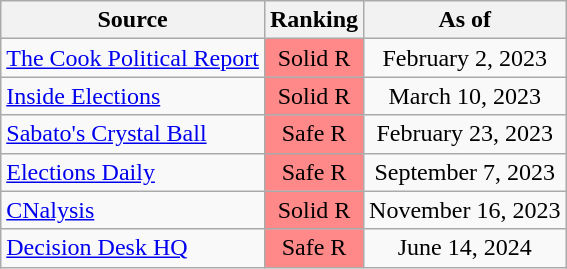<table class="wikitable" style="text-align:center">
<tr>
<th>Source</th>
<th>Ranking</th>
<th>As of</th>
</tr>
<tr>
<td align=left><a href='#'>The Cook Political Report</a></td>
<td style="color:black;background:#f88" data-sort-value=5>Solid R</td>
<td>February 2, 2023</td>
</tr>
<tr>
<td align=left><a href='#'>Inside Elections</a></td>
<td style="color:black;background:#f88" data-sort-value=5>Solid R</td>
<td>March 10, 2023</td>
</tr>
<tr>
<td align=left><a href='#'>Sabato's Crystal Ball</a></td>
<td style="color:black;background:#f88" data-sort-value=4>Safe R</td>
<td>February 23, 2023</td>
</tr>
<tr>
<td align=left><a href='#'>Elections Daily</a></td>
<td style="color:black;background:#f88" data-sort-value=4>Safe R</td>
<td>September 7, 2023</td>
</tr>
<tr>
<td align=left><a href='#'>CNalysis</a></td>
<td style="color:black;background:#f88" data-sort-value=5>Solid R</td>
<td>November 16, 2023</td>
</tr>
<tr>
<td align=left><a href='#'>Decision Desk HQ</a></td>
<td style="color:black;background:#f88" data-sort-value=4>Safe R</td>
<td>June 14, 2024</td>
</tr>
</table>
